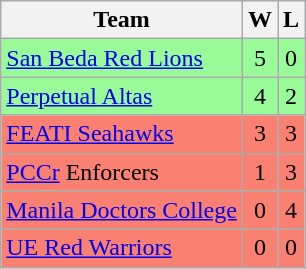<table class="wikitable" align="center"|>
<tr>
<th>Team</th>
<th>W</th>
<th>L</th>
</tr>
<tr style="text-align:center; background:#98fb98;">
<td align="left"><a href='#'>San Beda Red Lions</a></td>
<td>5</td>
<td>0</td>
</tr>
<tr style="text-align:center; background:#98fb98;">
<td align="left"><a href='#'>Perpetual Altas</a></td>
<td>4</td>
<td>2</td>
</tr>
<tr style="text-align:center; background:salmon;">
<td align="left"><a href='#'>FEATI Seahawks</a></td>
<td>3</td>
<td>3</td>
</tr>
<tr style="text-align:center; background:salmon;">
<td align="left"><a href='#'>PCCr</a> Enforcers</td>
<td>1</td>
<td>3</td>
</tr>
<tr style="text-align:center; background:salmon;">
<td align="left"><a href='#'>Manila Doctors College</a></td>
<td>0</td>
<td>4</td>
</tr>
<tr style="text-align:center; background:salmon;">
<td align="left"><a href='#'>UE Red Warriors</a></td>
<td>0</td>
<td>0</td>
</tr>
</table>
